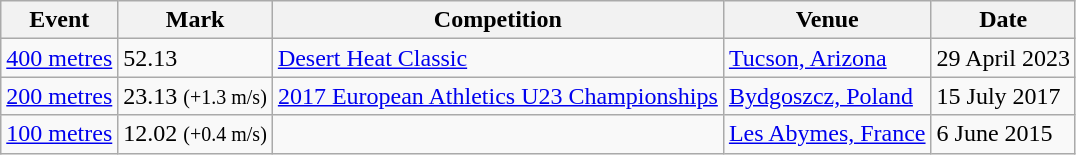<table class=wikitable>
<tr>
<th>Event</th>
<th>Mark</th>
<th>Competition</th>
<th>Venue</th>
<th>Date</th>
</tr>
<tr>
<td><a href='#'>400 metres</a></td>
<td>52.13</td>
<td><a href='#'>Desert Heat Classic</a></td>
<td><a href='#'>Tucson, Arizona</a></td>
<td>29 April 2023</td>
</tr>
<tr>
<td><a href='#'>200 metres</a></td>
<td>23.13 <small>(+1.3 m/s)</small></td>
<td><a href='#'>2017 European Athletics U23 Championships</a></td>
<td><a href='#'>Bydgoszcz, Poland</a></td>
<td>15 July 2017</td>
</tr>
<tr>
<td><a href='#'>100 metres</a></td>
<td>12.02 <small>(+0.4 m/s)</small></td>
<td></td>
<td><a href='#'>Les Abymes, France</a></td>
<td>6 June 2015</td>
</tr>
</table>
